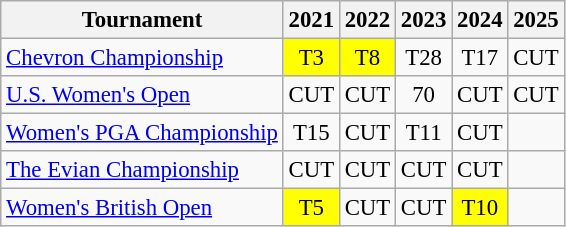<table class="wikitable" style="font-size:95%;text-align:center;">
<tr>
<th>Tournament</th>
<th>2021</th>
<th>2022</th>
<th>2023</th>
<th>2024</th>
<th>2025</th>
</tr>
<tr>
<td align=left><a href='#'>Chevron Championship</a></td>
<td style="background:yellow;">T3</td>
<td style="background:yellow;">T8</td>
<td>T28</td>
<td>T17</td>
<td>CUT</td>
</tr>
<tr>
<td align=left><a href='#'>U.S. Women's Open</a></td>
<td>CUT</td>
<td>CUT</td>
<td>70</td>
<td>CUT</td>
<td>CUT</td>
</tr>
<tr>
<td align=left><a href='#'>Women's PGA Championship</a></td>
<td>T15</td>
<td>CUT</td>
<td>T11</td>
<td>CUT</td>
<td></td>
</tr>
<tr>
<td align=left><a href='#'>The Evian Championship</a></td>
<td>CUT</td>
<td>CUT</td>
<td>CUT</td>
<td>CUT</td>
<td></td>
</tr>
<tr>
<td align=left><a href='#'>Women's British Open</a></td>
<td style="background:yellow;">T5</td>
<td>CUT</td>
<td>CUT</td>
<td style="background:yellow;">T10</td>
<td></td>
</tr>
</table>
